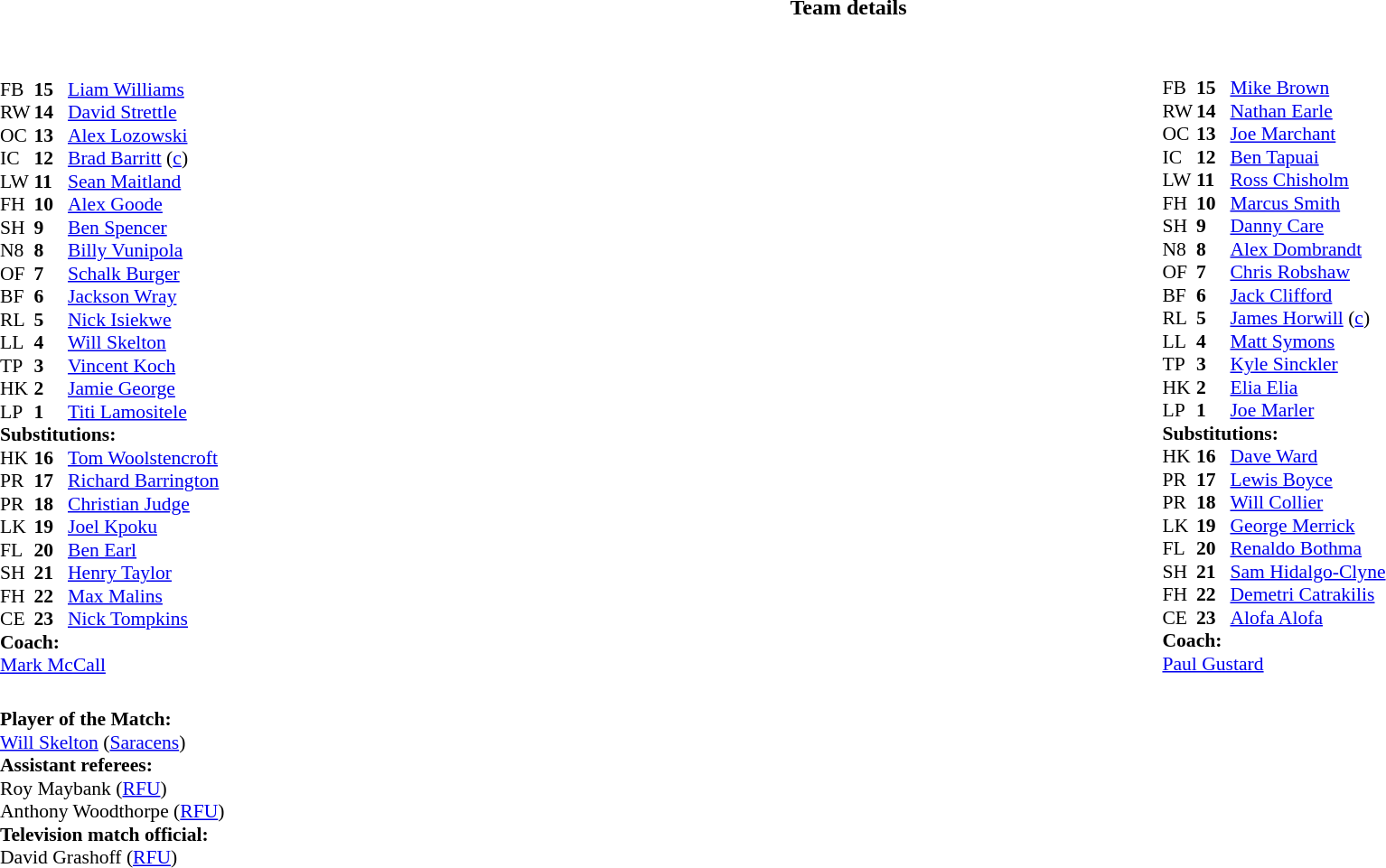<table border="0" style="width:100%;" class="collapsible collapsed">
<tr>
<th>Team details</th>
</tr>
<tr>
<td><br><table style="width:100%;">
<tr>
<td style="vertical-align:top; width:50%;"><br><table style="font-size: 90%" cellspacing="0" cellpadding="0">
<tr>
<th width="25"></th>
<th width="25"></th>
</tr>
<tr>
<td>FB</td>
<td><strong>15</strong></td>
<td> <a href='#'>Liam Williams</a></td>
<td></td>
</tr>
<tr>
<td>RW</td>
<td><strong>14</strong></td>
<td> <a href='#'>David Strettle</a></td>
</tr>
<tr>
<td>OC</td>
<td><strong>13</strong></td>
<td> <a href='#'>Alex Lozowski</a></td>
<td></td>
<td></td>
<td></td>
<td></td>
</tr>
<tr>
<td>IC</td>
<td><strong>12</strong></td>
<td> <a href='#'>Brad Barritt</a> (<a href='#'>c</a>)</td>
<td></td>
<td colspan=2></td>
</tr>
<tr>
<td>LW</td>
<td><strong>11</strong></td>
<td> <a href='#'>Sean Maitland</a></td>
</tr>
<tr>
<td>FH</td>
<td><strong>10</strong></td>
<td> <a href='#'>Alex Goode</a></td>
</tr>
<tr>
<td>SH</td>
<td><strong>9</strong></td>
<td> <a href='#'>Ben Spencer</a></td>
</tr>
<tr>
<td>N8</td>
<td><strong>8</strong></td>
<td> <a href='#'>Billy Vunipola</a></td>
</tr>
<tr>
<td>OF</td>
<td><strong>7</strong></td>
<td> <a href='#'>Schalk Burger</a></td>
<td></td>
<td></td>
</tr>
<tr>
<td>BF</td>
<td><strong>6</strong></td>
<td> <a href='#'>Jackson Wray</a></td>
</tr>
<tr>
<td>RL</td>
<td><strong>5</strong></td>
<td> <a href='#'>Nick Isiekwe</a></td>
</tr>
<tr>
<td>LL</td>
<td><strong>4</strong></td>
<td> <a href='#'>Will Skelton</a></td>
<td></td>
<td></td>
</tr>
<tr>
<td>TP</td>
<td><strong>3</strong></td>
<td> <a href='#'>Vincent Koch</a></td>
<td></td>
<td></td>
</tr>
<tr>
<td>HK</td>
<td><strong>2</strong></td>
<td> <a href='#'>Jamie George</a></td>
</tr>
<tr>
<td>LP</td>
<td><strong>1</strong></td>
<td> <a href='#'>Titi Lamositele</a></td>
<td></td>
<td></td>
</tr>
<tr>
<td colspan=3><strong>Substitutions:</strong></td>
</tr>
<tr>
<td>HK</td>
<td><strong>16</strong></td>
<td> <a href='#'>Tom Woolstencroft</a></td>
</tr>
<tr>
<td>PR</td>
<td><strong>17</strong></td>
<td> <a href='#'>Richard Barrington</a></td>
<td></td>
<td></td>
</tr>
<tr>
<td>PR</td>
<td><strong>18</strong></td>
<td> <a href='#'>Christian Judge</a></td>
<td></td>
<td></td>
</tr>
<tr>
<td>LK</td>
<td><strong>19</strong></td>
<td> <a href='#'>Joel Kpoku</a></td>
<td></td>
<td></td>
</tr>
<tr>
<td>FL</td>
<td><strong>20</strong></td>
<td> <a href='#'>Ben Earl</a></td>
<td></td>
<td></td>
</tr>
<tr>
<td>SH</td>
<td><strong>21</strong></td>
<td> <a href='#'>Henry Taylor</a></td>
</tr>
<tr>
<td>FH</td>
<td><strong>22</strong></td>
<td> <a href='#'>Max Malins</a></td>
</tr>
<tr>
<td>CE</td>
<td><strong>23</strong></td>
<td> <a href='#'>Nick Tompkins</a></td>
<td></td>
<td></td>
<td></td>
<td></td>
</tr>
<tr>
<td colspan=3><strong>Coach:</strong></td>
</tr>
<tr>
<td colspan="4"> <a href='#'>Mark McCall</a></td>
</tr>
<tr>
</tr>
</table>
</td>
<td style="vertical-align:top;width:50%;font-size:90%"><br><table cellspacing="0" cellpadding="0" style="margin:auto">
<tr>
<th width="25"></th>
<th width="25"></th>
</tr>
<tr>
<td>FB</td>
<td><strong>15</strong></td>
<td> <a href='#'>Mike Brown</a></td>
</tr>
<tr>
<td>RW</td>
<td><strong>14</strong></td>
<td> <a href='#'>Nathan Earle</a></td>
</tr>
<tr>
<td>OC</td>
<td><strong>13</strong></td>
<td> <a href='#'>Joe Marchant</a></td>
<td></td>
<td></td>
</tr>
<tr>
<td>IC</td>
<td><strong>12</strong></td>
<td> <a href='#'>Ben Tapuai</a></td>
</tr>
<tr>
<td>LW</td>
<td><strong>11</strong></td>
<td> <a href='#'>Ross Chisholm</a></td>
</tr>
<tr>
<td>FH</td>
<td><strong>10</strong></td>
<td> <a href='#'>Marcus Smith</a></td>
</tr>
<tr>
<td>SH</td>
<td><strong>9</strong></td>
<td> <a href='#'>Danny Care</a></td>
<td></td>
</tr>
<tr>
<td>N8</td>
<td><strong>8</strong></td>
<td> <a href='#'>Alex Dombrandt</a></td>
</tr>
<tr>
<td>OF</td>
<td><strong>7</strong></td>
<td> <a href='#'>Chris Robshaw</a></td>
</tr>
<tr>
<td>BF</td>
<td><strong>6</strong></td>
<td> <a href='#'>Jack Clifford</a></td>
<td></td>
<td></td>
</tr>
<tr>
<td>RL</td>
<td><strong>5</strong></td>
<td> <a href='#'>James Horwill</a> (<a href='#'>c</a>)</td>
<td></td>
<td></td>
</tr>
<tr>
<td>LL</td>
<td><strong>4</strong></td>
<td> <a href='#'>Matt Symons</a></td>
<td></td>
</tr>
<tr>
<td>TP</td>
<td><strong>3</strong></td>
<td> <a href='#'>Kyle Sinckler</a></td>
<td></td>
<td></td>
</tr>
<tr>
<td>HK</td>
<td><strong>2</strong></td>
<td> <a href='#'>Elia Elia</a></td>
<td></td>
<td></td>
</tr>
<tr>
<td>LP</td>
<td><strong>1</strong></td>
<td> <a href='#'>Joe Marler</a></td>
<td></td>
<td></td>
</tr>
<tr>
<td colspan=3><strong>Substitutions:</strong></td>
</tr>
<tr>
<td>HK</td>
<td><strong>16</strong></td>
<td> <a href='#'>Dave Ward</a></td>
<td></td>
<td></td>
</tr>
<tr>
<td>PR</td>
<td><strong>17</strong></td>
<td> <a href='#'>Lewis Boyce</a></td>
<td></td>
<td></td>
</tr>
<tr>
<td>PR</td>
<td><strong>18</strong></td>
<td> <a href='#'>Will Collier</a></td>
<td></td>
<td></td>
</tr>
<tr>
<td>LK</td>
<td><strong>19</strong></td>
<td> <a href='#'>George Merrick</a></td>
<td></td>
<td></td>
</tr>
<tr>
<td>FL</td>
<td><strong>20</strong></td>
<td> <a href='#'>Renaldo Bothma</a></td>
<td></td>
<td></td>
</tr>
<tr>
<td>SH</td>
<td><strong>21</strong></td>
<td> <a href='#'>Sam Hidalgo-Clyne</a></td>
</tr>
<tr>
<td>FH</td>
<td><strong>22</strong></td>
<td> <a href='#'>Demetri Catrakilis</a></td>
</tr>
<tr>
<td>CE</td>
<td><strong>23</strong></td>
<td> <a href='#'>Alofa Alofa</a></td>
<td></td>
<td></td>
</tr>
<tr>
<td colspan=3><strong>Coach:</strong></td>
</tr>
<tr>
<td colspan="4"> <a href='#'>Paul Gustard</a></td>
</tr>
<tr>
</tr>
</table>
</td>
</tr>
</table>
<table style="width:100%;font-size:90%">
<tr>
<td><br><strong>Player of the Match:</strong>
<br> <a href='#'>Will Skelton</a> (<a href='#'>Saracens</a>)<br><strong>Assistant referees:</strong>
<br> Roy Maybank (<a href='#'>RFU</a>)
<br> Anthony Woodthorpe (<a href='#'>RFU</a>)
<br><strong>Television match official:</strong>
<br> David Grashoff (<a href='#'>RFU</a>)</td>
</tr>
</table>
</td>
</tr>
</table>
